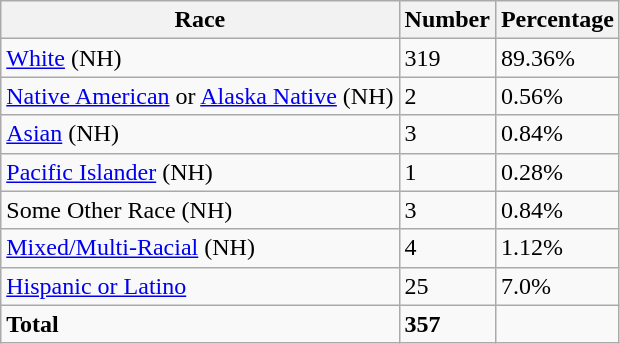<table class="wikitable">
<tr>
<th>Race</th>
<th>Number</th>
<th>Percentage</th>
</tr>
<tr>
<td><a href='#'>White</a> (NH)</td>
<td>319</td>
<td>89.36%</td>
</tr>
<tr>
<td><a href='#'>Native American</a> or <a href='#'>Alaska Native</a> (NH)</td>
<td>2</td>
<td>0.56%</td>
</tr>
<tr>
<td><a href='#'>Asian</a> (NH)</td>
<td>3</td>
<td>0.84%</td>
</tr>
<tr>
<td><a href='#'>Pacific Islander</a> (NH)</td>
<td>1</td>
<td>0.28%</td>
</tr>
<tr>
<td>Some Other Race (NH)</td>
<td>3</td>
<td>0.84%</td>
</tr>
<tr>
<td><a href='#'>Mixed/Multi-Racial</a> (NH)</td>
<td>4</td>
<td>1.12%</td>
</tr>
<tr>
<td><a href='#'>Hispanic or Latino</a></td>
<td>25</td>
<td>7.0%</td>
</tr>
<tr>
<td><strong>Total</strong></td>
<td><strong>357</strong></td>
<td></td>
</tr>
</table>
